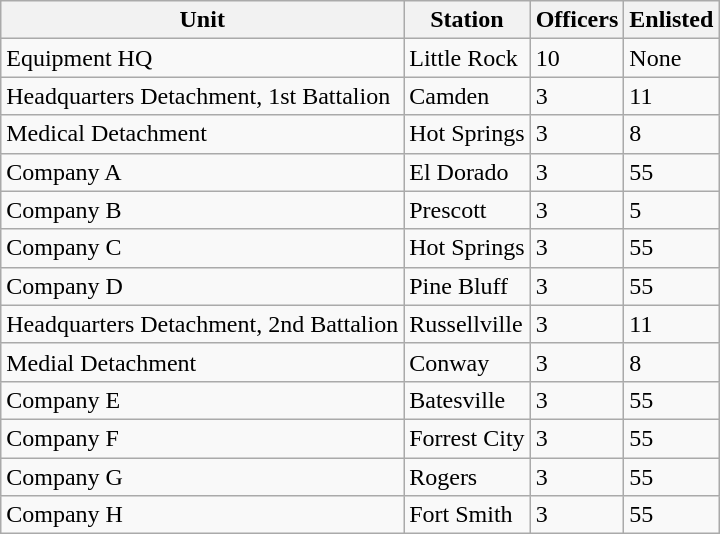<table class="wikitable">
<tr>
<th>Unit</th>
<th>Station</th>
<th>Officers</th>
<th>Enlisted</th>
</tr>
<tr>
<td>Equipment HQ</td>
<td>Little Rock</td>
<td>10</td>
<td>None</td>
</tr>
<tr>
<td>Headquarters Detachment, 1st Battalion</td>
<td>Camden</td>
<td>3</td>
<td>11</td>
</tr>
<tr>
<td>Medical Detachment</td>
<td>Hot Springs</td>
<td>3</td>
<td>8</td>
</tr>
<tr>
<td>Company A</td>
<td>El Dorado</td>
<td>3</td>
<td>55</td>
</tr>
<tr>
<td>Company B</td>
<td>Prescott</td>
<td>3</td>
<td>5</td>
</tr>
<tr>
<td>Company C</td>
<td>Hot Springs</td>
<td>3</td>
<td>55</td>
</tr>
<tr>
<td>Company D</td>
<td>Pine Bluff</td>
<td>3</td>
<td>55</td>
</tr>
<tr>
<td>Headquarters Detachment, 2nd Battalion</td>
<td>Russellville</td>
<td>3</td>
<td>11</td>
</tr>
<tr>
<td>Medial Detachment</td>
<td>Conway</td>
<td>3</td>
<td>8</td>
</tr>
<tr>
<td>Company E</td>
<td>Batesville</td>
<td>3</td>
<td>55</td>
</tr>
<tr>
<td>Company F</td>
<td>Forrest City</td>
<td>3</td>
<td>55</td>
</tr>
<tr>
<td>Company G</td>
<td>Rogers</td>
<td>3</td>
<td>55</td>
</tr>
<tr>
<td>Company H</td>
<td>Fort Smith</td>
<td>3</td>
<td>55</td>
</tr>
</table>
